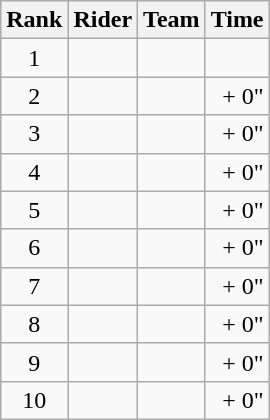<table class="wikitable">
<tr>
<th scope="col">Rank</th>
<th scope="col">Rider</th>
<th scope="col">Team</th>
<th scope="col">Time</th>
</tr>
<tr>
<td style="text-align:center;">1</td>
<td></td>
<td></td>
<td style="text-align:right;"></td>
</tr>
<tr>
<td style="text-align:center;">2</td>
<td></td>
<td></td>
<td style="text-align:right;">+ 0"</td>
</tr>
<tr>
<td style="text-align:center;">3</td>
<td></td>
<td></td>
<td style="text-align:right;">+ 0"</td>
</tr>
<tr>
<td style="text-align:center;">4</td>
<td></td>
<td></td>
<td style="text-align:right;">+ 0"</td>
</tr>
<tr>
<td style="text-align:center;">5</td>
<td></td>
<td></td>
<td style="text-align:right;">+ 0"</td>
</tr>
<tr>
<td style="text-align:center;">6</td>
<td></td>
<td></td>
<td style="text-align:right;">+ 0"</td>
</tr>
<tr>
<td style="text-align:center;">7</td>
<td></td>
<td></td>
<td style="text-align:right;">+ 0"</td>
</tr>
<tr>
<td style="text-align:center;">8</td>
<td></td>
<td></td>
<td style="text-align:right;">+ 0"</td>
</tr>
<tr>
<td style="text-align:center;">9</td>
<td></td>
<td></td>
<td style="text-align:right;">+ 0"</td>
</tr>
<tr>
<td style="text-align:center;">10</td>
<td></td>
<td></td>
<td style="text-align:right;">+ 0"</td>
</tr>
</table>
